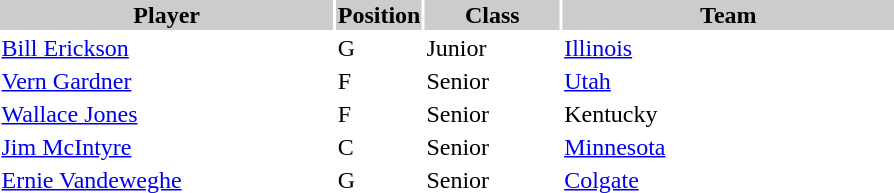<table style="width:600px" "border:'1' 'solid' 'gray'">
<tr>
<th bgcolor="#CCCCCC" style="width:40%">Player</th>
<th bgcolor="#CCCCCC" style="width:4%">Position</th>
<th bgcolor="#CCCCCC" style="width:16%">Class</th>
<th bgcolor="#CCCCCC" style="width:40%">Team</th>
</tr>
<tr>
<td><a href='#'>Bill Erickson</a></td>
<td>G</td>
<td>Junior</td>
<td><a href='#'>Illinois</a></td>
</tr>
<tr>
<td><a href='#'>Vern Gardner</a></td>
<td>F</td>
<td>Senior</td>
<td><a href='#'>Utah</a></td>
</tr>
<tr>
<td><a href='#'>Wallace Jones</a></td>
<td>F</td>
<td>Senior</td>
<td>Kentucky</td>
</tr>
<tr>
<td><a href='#'>Jim McIntyre</a></td>
<td>C</td>
<td>Senior</td>
<td><a href='#'>Minnesota</a></td>
</tr>
<tr>
<td><a href='#'>Ernie Vandeweghe</a></td>
<td>G</td>
<td>Senior</td>
<td><a href='#'>Colgate</a></td>
</tr>
</table>
